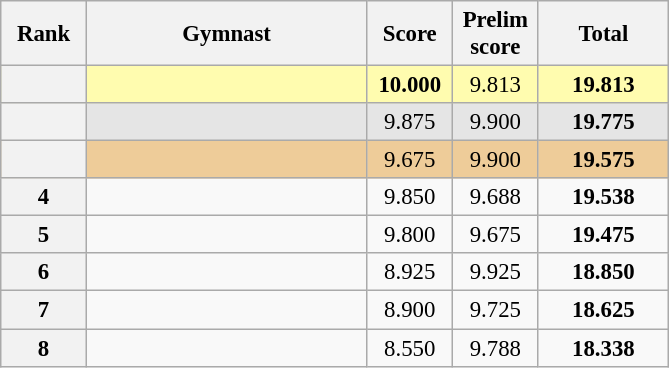<table class="wikitable sortable" style="text-align:center; font-size:95%">
<tr>
<th scope="col" style="width:50px;">Rank</th>
<th scope="col" style="width:180px;">Gymnast</th>
<th scope="col" style="width:50px;">Score</th>
<th scope="col" style="width:50px;">Prelim score</th>
<th scope="col" style="width:80px;">Total</th>
</tr>
<tr style="background:#fffcaf;">
<th scope=row style="text-align:center"></th>
<td style="text-align:left;"></td>
<td><strong>10.000</strong></td>
<td>9.813</td>
<td><strong>19.813</strong></td>
</tr>
<tr style="background:#e5e5e5;">
<th scope=row style="text-align:center"></th>
<td style="text-align:left;"></td>
<td>9.875</td>
<td>9.900</td>
<td><strong>19.775</strong></td>
</tr>
<tr style="background:#ec9;">
<th scope=row style="text-align:center"></th>
<td style="text-align:left;"></td>
<td>9.675</td>
<td>9.900</td>
<td><strong>19.575</strong></td>
</tr>
<tr>
<th scope=row style="text-align:center">4</th>
<td style="text-align:left;"></td>
<td>9.850</td>
<td>9.688</td>
<td><strong>19.538</strong></td>
</tr>
<tr>
<th scope=row style="text-align:center">5</th>
<td style="text-align:left;"></td>
<td>9.800</td>
<td>9.675</td>
<td><strong>19.475</strong></td>
</tr>
<tr>
<th scope=row style="text-align:center">6</th>
<td style="text-align:left;"></td>
<td>8.925</td>
<td>9.925</td>
<td><strong>18.850</strong></td>
</tr>
<tr>
<th scope=row style="text-align:center">7</th>
<td style="text-align:left;"></td>
<td>8.900</td>
<td>9.725</td>
<td><strong>18.625</strong></td>
</tr>
<tr>
<th scope=row style="text-align:center">8</th>
<td style="text-align:left;"></td>
<td>8.550</td>
<td>9.788</td>
<td><strong>18.338</strong></td>
</tr>
</table>
